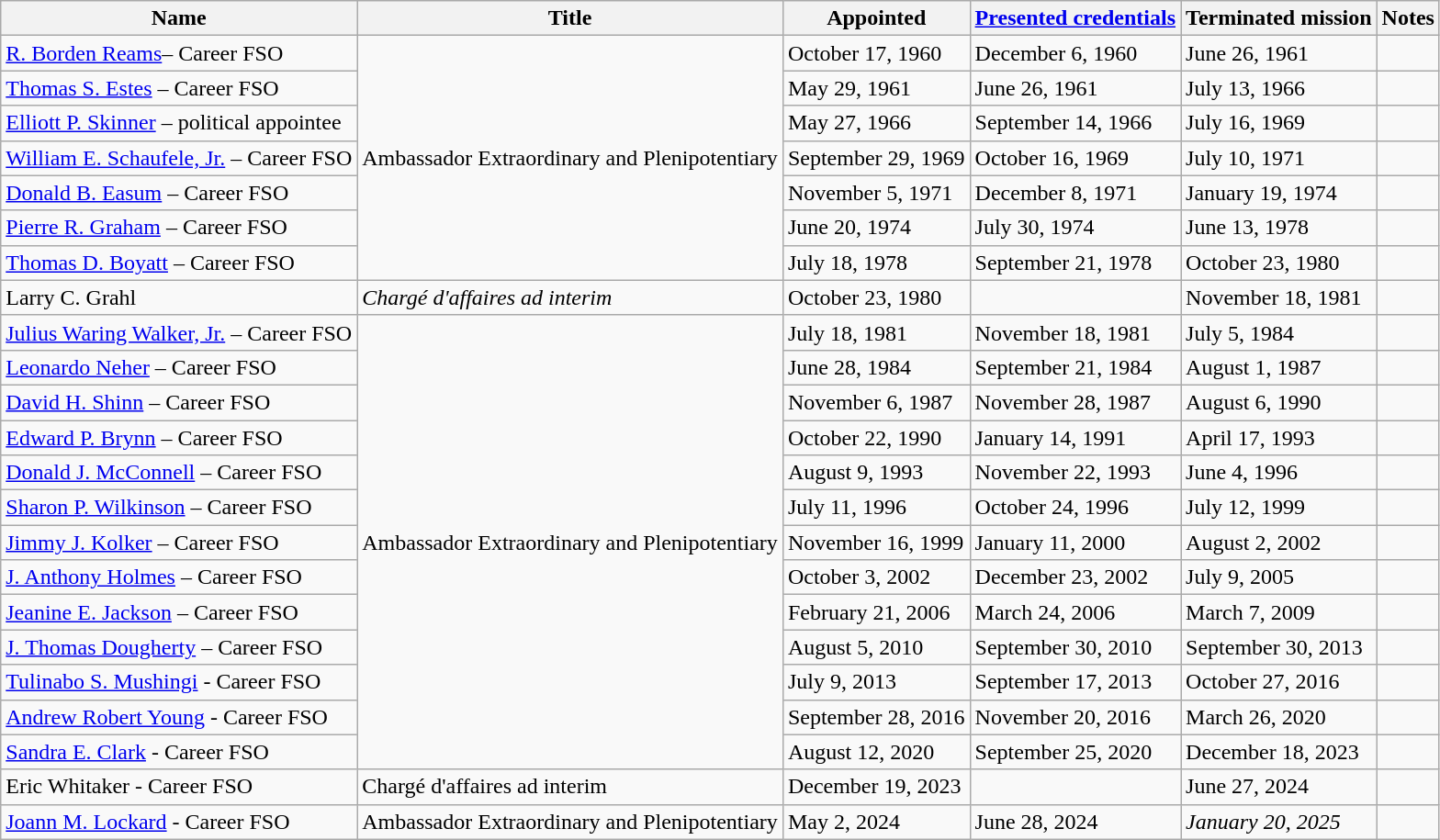<table class="wikitable">
<tr>
<th>Name</th>
<th>Title</th>
<th>Appointed</th>
<th><a href='#'>Presented credentials</a></th>
<th>Terminated mission</th>
<th>Notes</th>
</tr>
<tr>
<td><a href='#'>R. Borden Reams</a>– Career FSO</td>
<td rowspan="7">Ambassador Extraordinary and Plenipotentiary</td>
<td>October 17, 1960</td>
<td>December 6, 1960</td>
<td>June 26, 1961</td>
<td></td>
</tr>
<tr>
<td><a href='#'>Thomas S. Estes</a> – Career FSO</td>
<td>May 29, 1961</td>
<td>June 26, 1961</td>
<td>July 13, 1966</td>
<td></td>
</tr>
<tr>
<td><a href='#'>Elliott P. Skinner</a> – political appointee</td>
<td>May 27, 1966</td>
<td>September 14, 1966</td>
<td>July 16, 1969</td>
<td></td>
</tr>
<tr>
<td><a href='#'>William E. Schaufele, Jr.</a> – Career FSO</td>
<td>September 29, 1969</td>
<td>October 16, 1969</td>
<td>July 10, 1971</td>
<td></td>
</tr>
<tr>
<td><a href='#'>Donald B. Easum</a> – Career FSO</td>
<td>November 5, 1971</td>
<td>December 8, 1971</td>
<td>January 19, 1974</td>
<td></td>
</tr>
<tr>
<td><a href='#'>Pierre R. Graham</a> – Career FSO</td>
<td>June 20, 1974</td>
<td>July 30, 1974</td>
<td>June 13, 1978</td>
<td></td>
</tr>
<tr>
<td><a href='#'>Thomas D. Boyatt</a> – Career FSO</td>
<td>July 18, 1978</td>
<td>September 21, 1978</td>
<td>October 23, 1980</td>
<td></td>
</tr>
<tr>
<td>Larry C. Grahl</td>
<td><em>Chargé d'affaires ad interim</em></td>
<td>October 23, 1980</td>
<td></td>
<td>November 18, 1981</td>
<td></td>
</tr>
<tr>
<td><a href='#'>Julius Waring Walker, Jr.</a> – Career FSO</td>
<td rowspan="13">Ambassador Extraordinary and Plenipotentiary</td>
<td>July 18, 1981</td>
<td>November 18, 1981</td>
<td>July 5, 1984</td>
<td></td>
</tr>
<tr>
<td><a href='#'>Leonardo Neher</a> – Career FSO</td>
<td>June 28, 1984</td>
<td>September 21, 1984</td>
<td>August 1, 1987</td>
<td></td>
</tr>
<tr>
<td><a href='#'>David H. Shinn</a> – Career FSO</td>
<td>November 6, 1987</td>
<td>November 28, 1987</td>
<td>August 6, 1990</td>
<td></td>
</tr>
<tr>
<td><a href='#'>Edward P. Brynn</a> – Career FSO</td>
<td>October 22, 1990</td>
<td>January 14, 1991</td>
<td>April 17, 1993</td>
<td></td>
</tr>
<tr>
<td><a href='#'>Donald J. McConnell</a> – Career FSO</td>
<td>August 9, 1993</td>
<td>November 22, 1993</td>
<td>June 4, 1996</td>
<td></td>
</tr>
<tr>
<td><a href='#'>Sharon P. Wilkinson</a> – Career FSO</td>
<td>July 11, 1996</td>
<td>October 24, 1996</td>
<td>July 12, 1999</td>
<td></td>
</tr>
<tr>
<td><a href='#'>Jimmy J. Kolker</a> – Career FSO</td>
<td>November 16, 1999</td>
<td>January 11, 2000</td>
<td>August 2, 2002</td>
<td></td>
</tr>
<tr>
<td><a href='#'>J. Anthony Holmes</a> – Career FSO</td>
<td>October 3, 2002</td>
<td>December 23, 2002</td>
<td>July 9, 2005</td>
<td></td>
</tr>
<tr>
<td><a href='#'>Jeanine E. Jackson</a> – Career FSO</td>
<td>February 21, 2006</td>
<td>March 24, 2006</td>
<td>March 7, 2009</td>
<td></td>
</tr>
<tr>
<td><a href='#'>J. Thomas Dougherty</a> – Career FSO</td>
<td>August 5, 2010</td>
<td>September 30, 2010</td>
<td>September 30, 2013</td>
<td></td>
</tr>
<tr>
<td><a href='#'>Tulinabo S. Mushingi</a> - Career FSO</td>
<td>July 9, 2013</td>
<td>September 17, 2013</td>
<td>October 27, 2016</td>
<td></td>
</tr>
<tr>
<td><a href='#'>Andrew Robert Young</a> - Career FSO</td>
<td>September 28, 2016</td>
<td>November 20, 2016</td>
<td>March 26, 2020</td>
<td></td>
</tr>
<tr>
<td><a href='#'>Sandra E. Clark</a> - Career FSO</td>
<td>August 12, 2020</td>
<td>September 25, 2020</td>
<td>December 18, 2023</td>
<td></td>
</tr>
<tr>
<td>Eric Whitaker - Career FSO</td>
<td>Chargé d'affaires ad interim</td>
<td>December 19, 2023</td>
<td></td>
<td>June 27, 2024</td>
<td></td>
</tr>
<tr>
<td><a href='#'>Joann M. Lockard</a> - Career FSO</td>
<td>Ambassador Extraordinary and Plenipotentiary</td>
<td>May 2, 2024</td>
<td>June 28, 2024</td>
<td><em>January 20, 2025</em></td>
<td></td>
</tr>
</table>
